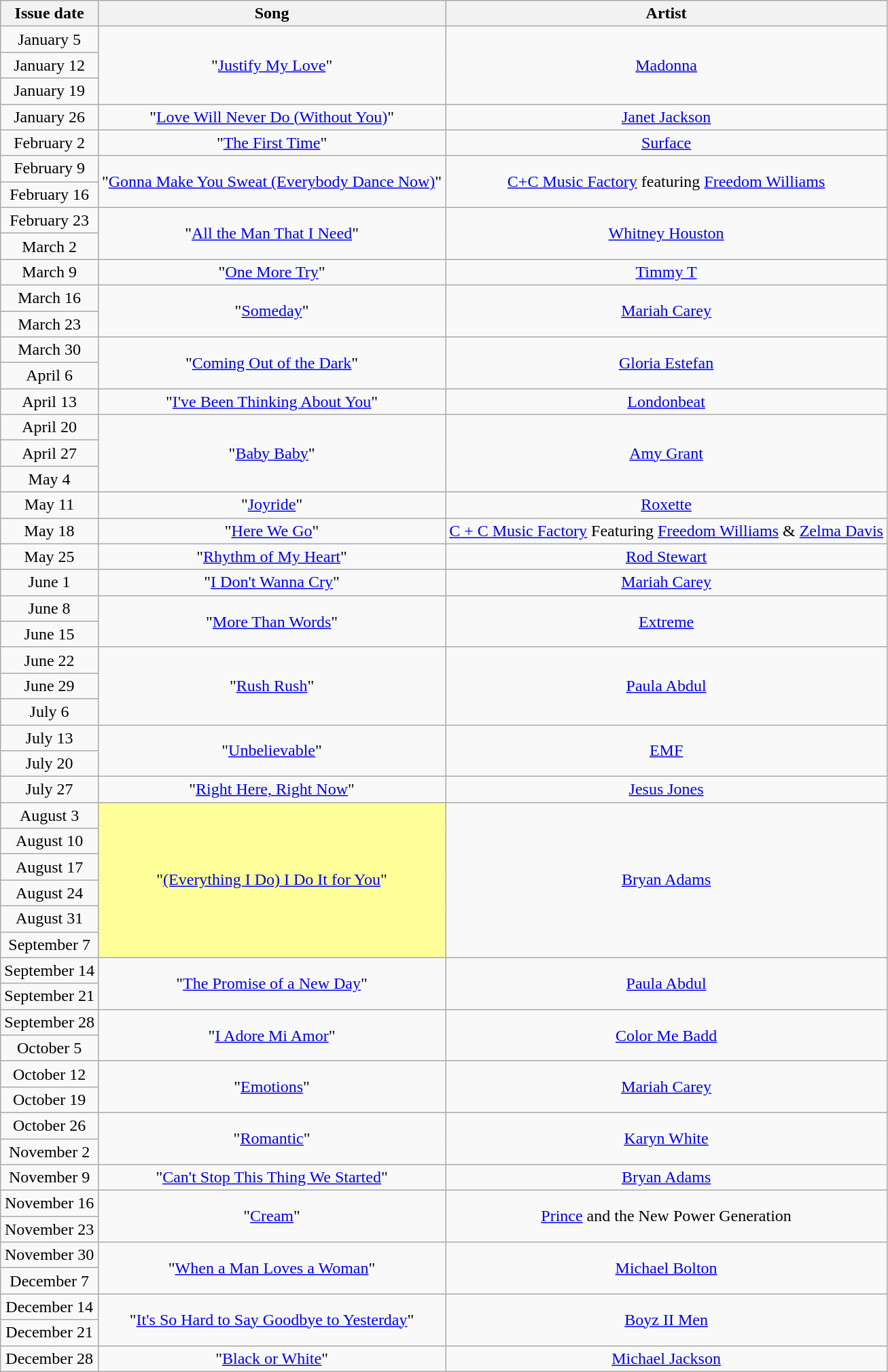<table class="wikitable plainrowheaders" style="text-align: center">
<tr>
<th>Issue date</th>
<th>Song</th>
<th>Artist</th>
</tr>
<tr>
<td>January 5</td>
<td rowspan="3">"<a href='#'>Justify My Love</a>"</td>
<td rowspan="3"><a href='#'>Madonna</a></td>
</tr>
<tr>
<td>January 12</td>
</tr>
<tr>
<td>January 19</td>
</tr>
<tr>
<td>January 26</td>
<td>"<a href='#'>Love Will Never Do (Without You)</a>"</td>
<td><a href='#'>Janet Jackson</a></td>
</tr>
<tr>
<td>February 2</td>
<td>"<a href='#'>The First Time</a>"</td>
<td><a href='#'>Surface</a></td>
</tr>
<tr>
<td>February 9</td>
<td rowspan="2">"<a href='#'>Gonna Make You Sweat (Everybody Dance Now)</a>"</td>
<td rowspan="2"><a href='#'>C+C Music Factory</a> featuring <a href='#'>Freedom Williams</a></td>
</tr>
<tr>
<td>February 16</td>
</tr>
<tr>
<td>February 23</td>
<td rowspan="2">"<a href='#'>All the Man That I Need</a>"</td>
<td rowspan="2"><a href='#'>Whitney Houston</a></td>
</tr>
<tr>
<td>March 2</td>
</tr>
<tr>
<td>March 9</td>
<td>"<a href='#'>One More Try</a>"</td>
<td><a href='#'>Timmy T</a></td>
</tr>
<tr>
<td>March 16</td>
<td rowspan="2">"<a href='#'>Someday</a>"</td>
<td rowspan="2"><a href='#'>Mariah Carey</a></td>
</tr>
<tr>
<td>March 23</td>
</tr>
<tr>
<td>March 30</td>
<td rowspan="2">"<a href='#'>Coming Out of the Dark</a>"</td>
<td rowspan="2"><a href='#'>Gloria Estefan</a></td>
</tr>
<tr>
<td>April 6</td>
</tr>
<tr>
<td>April 13</td>
<td>"<a href='#'>I've Been Thinking About You</a>"</td>
<td><a href='#'>Londonbeat</a></td>
</tr>
<tr>
<td>April 20</td>
<td rowspan="3">"<a href='#'>Baby Baby</a>"</td>
<td rowspan="3"><a href='#'>Amy Grant</a></td>
</tr>
<tr>
<td>April 27</td>
</tr>
<tr>
<td>May 4</td>
</tr>
<tr>
<td>May 11</td>
<td>"<a href='#'>Joyride</a>"</td>
<td><a href='#'>Roxette</a></td>
</tr>
<tr>
<td>May 18</td>
<td>"<a href='#'>Here We Go</a>"</td>
<td><a href='#'>C + C Music Factory</a> Featuring <a href='#'>Freedom Williams</a> & <a href='#'>Zelma Davis</a></td>
</tr>
<tr>
<td>May 25</td>
<td>"<a href='#'>Rhythm of My Heart</a>"</td>
<td><a href='#'>Rod Stewart</a></td>
</tr>
<tr>
<td>June 1</td>
<td>"<a href='#'>I Don't Wanna Cry</a>"</td>
<td><a href='#'>Mariah Carey</a></td>
</tr>
<tr>
<td>June 8</td>
<td rowspan="2">"<a href='#'>More Than Words</a>"</td>
<td rowspan="2"><a href='#'>Extreme</a></td>
</tr>
<tr>
<td>June 15</td>
</tr>
<tr>
<td>June 22</td>
<td rowspan="3">"<a href='#'>Rush Rush</a>"</td>
<td rowspan="3"><a href='#'>Paula Abdul</a></td>
</tr>
<tr>
<td>June 29</td>
</tr>
<tr>
<td>July 6</td>
</tr>
<tr>
<td>July 13</td>
<td rowspan="2">"<a href='#'>Unbelievable</a>"</td>
<td rowspan="2"><a href='#'>EMF</a></td>
</tr>
<tr>
<td>July 20</td>
</tr>
<tr>
<td>July 27</td>
<td>"<a href='#'>Right Here, Right Now</a>"</td>
<td><a href='#'>Jesus Jones</a></td>
</tr>
<tr>
<td>August 3</td>
<td bgcolor=#FFFF99  rowspan="6">"<a href='#'>(Everything I Do) I Do It for You</a>" </td>
<td rowspan="6"><a href='#'>Bryan Adams</a></td>
</tr>
<tr>
<td>August 10</td>
</tr>
<tr>
<td>August 17</td>
</tr>
<tr>
<td>August 24</td>
</tr>
<tr>
<td>August 31</td>
</tr>
<tr>
<td>September 7</td>
</tr>
<tr>
<td>September 14</td>
<td rowspan="2">"<a href='#'>The Promise of a New Day</a>"</td>
<td rowspan="2"><a href='#'>Paula Abdul</a></td>
</tr>
<tr>
<td>September 21</td>
</tr>
<tr>
<td>September 28</td>
<td rowspan="2">"<a href='#'>I Adore Mi Amor</a>"</td>
<td rowspan="2"><a href='#'>Color Me Badd</a></td>
</tr>
<tr>
<td>October 5</td>
</tr>
<tr>
<td>October 12</td>
<td rowspan="2">"<a href='#'>Emotions</a>"</td>
<td rowspan="2"><a href='#'>Mariah Carey</a></td>
</tr>
<tr>
<td>October 19</td>
</tr>
<tr>
<td>October 26</td>
<td rowspan="2">"<a href='#'>Romantic</a>"</td>
<td rowspan="2"><a href='#'>Karyn White</a></td>
</tr>
<tr>
<td>November 2</td>
</tr>
<tr>
<td>November 9</td>
<td>"<a href='#'>Can't Stop This Thing We Started</a>"</td>
<td><a href='#'>Bryan Adams</a></td>
</tr>
<tr>
<td>November 16</td>
<td rowspan="2">"<a href='#'>Cream</a>"</td>
<td rowspan="2"><a href='#'>Prince</a> and the New Power Generation</td>
</tr>
<tr>
<td>November 23</td>
</tr>
<tr>
<td>November 30</td>
<td rowspan="2">"<a href='#'>When a Man Loves a Woman</a>"</td>
<td rowspan="2"><a href='#'>Michael Bolton</a></td>
</tr>
<tr>
<td>December 7</td>
</tr>
<tr>
<td>December 14</td>
<td rowspan="2">"<a href='#'>It's So Hard to Say Goodbye to Yesterday</a>"</td>
<td rowspan="2"><a href='#'>Boyz II Men</a></td>
</tr>
<tr>
<td>December 21</td>
</tr>
<tr>
<td>December 28</td>
<td>"<a href='#'>Black or White</a>"</td>
<td><a href='#'>Michael Jackson</a></td>
</tr>
</table>
